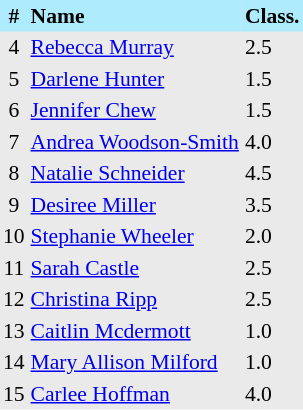<table border=0 cellpadding=2 cellspacing=0  |- bgcolor=#EAEAEB style="text-align:center; font-size:90%;">
<tr bgcolor=#ADEBFD>
<th>#</th>
<th align=left>Name</th>
<th align=left>Class.</th>
</tr>
<tr>
<td>4</td>
<td align=left><a href='#'>Rebecca Murray</a></td>
<td align=left>2.5</td>
</tr>
<tr>
<td>5</td>
<td align=left><a href='#'>Darlene Hunter</a></td>
<td align=left>1.5</td>
</tr>
<tr>
<td>6</td>
<td align=left><a href='#'>Jennifer Chew</a></td>
<td align=left>1.5</td>
</tr>
<tr>
<td>7</td>
<td align=left><a href='#'>Andrea Woodson-Smith</a></td>
<td align=left>4.0</td>
</tr>
<tr>
<td>8</td>
<td align=left><a href='#'>Natalie Schneider</a></td>
<td align=left>4.5</td>
</tr>
<tr>
<td>9</td>
<td align=left><a href='#'>Desiree Miller</a></td>
<td align=left>3.5</td>
</tr>
<tr>
<td>10</td>
<td align=left><a href='#'>Stephanie Wheeler</a></td>
<td align=left>2.0</td>
</tr>
<tr>
<td>11</td>
<td align=left><a href='#'>Sarah Castle</a></td>
<td align=left>2.5</td>
</tr>
<tr>
<td>12</td>
<td align=left><a href='#'>Christina Ripp</a></td>
<td align=left>2.5</td>
</tr>
<tr>
<td>13</td>
<td align=left><a href='#'>Caitlin Mcdermott</a></td>
<td align=left>1.0</td>
</tr>
<tr>
<td>14</td>
<td align=left><a href='#'>Mary Allison Milford</a></td>
<td align=left>1.0</td>
</tr>
<tr>
<td>15</td>
<td align=left><a href='#'>Carlee Hoffman</a></td>
<td align=left>4.0</td>
</tr>
</table>
